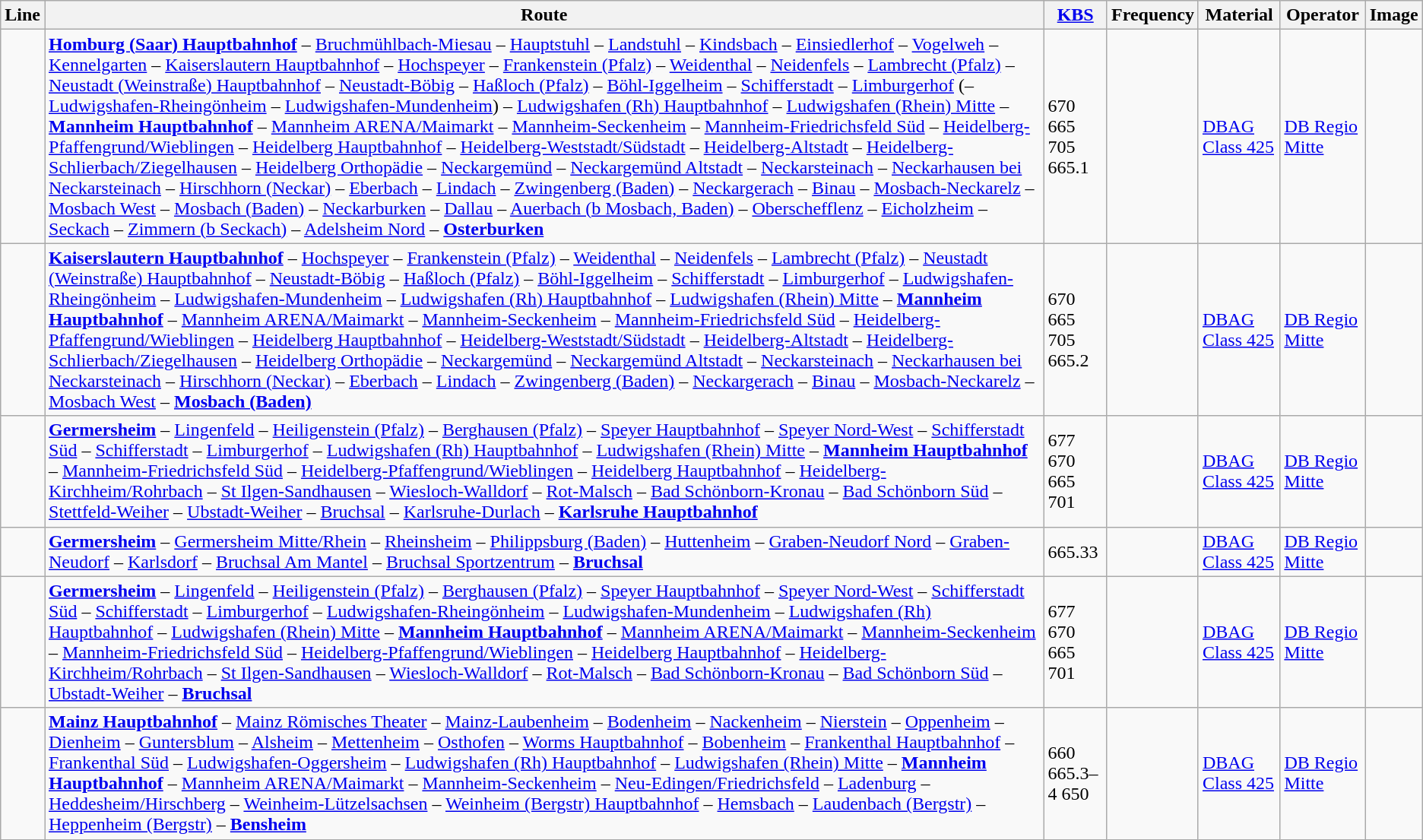<table class="wikitable sortable" style="">
<tr>
<th>Line</th>
<th>Route</th>
<th><a href='#'>KBS</a></th>
<th>Frequency</th>
<th>Material</th>
<th>Operator</th>
<th>Image</th>
</tr>
<tr>
<td align="center"></td>
<td><strong><a href='#'>Homburg (Saar) Hauptbahnhof</a></strong> – <a href='#'>Bruchmühlbach-Miesau</a> – <a href='#'>Hauptstuhl</a> – <a href='#'>Landstuhl</a> – <a href='#'>Kindsbach</a> – <a href='#'>Einsiedlerhof</a> – <a href='#'>Vogelweh</a> – <a href='#'>Kennelgarten</a> – <a href='#'>Kaiserslautern Hauptbahnhof</a> – <a href='#'>Hochspeyer</a> – <a href='#'>Frankenstein (Pfalz)</a> – <a href='#'>Weidenthal</a> – <a href='#'>Neidenfels</a> – <a href='#'>Lambrecht (Pfalz)</a> – <a href='#'>Neustadt (Weinstraße) Hauptbahnhof</a> – <a href='#'>Neustadt-Böbig</a> – <a href='#'>Haßloch (Pfalz)</a> – <a href='#'>Böhl-Iggelheim</a> – <a href='#'>Schifferstadt</a> – <a href='#'>Limburgerhof</a> (– <a href='#'>Ludwigshafen-Rheingönheim</a> – <a href='#'>Ludwigshafen-Mundenheim</a>) – <a href='#'>Ludwigshafen (Rh) Hauptbahnhof</a> – <a href='#'>Ludwigshafen (Rhein) Mitte</a> – <strong><a href='#'>Mannheim Hauptbahnhof</a></strong> – <a href='#'>Mannheim ARENA/Maimarkt</a> – <a href='#'>Mannheim-Seckenheim</a> – <a href='#'>Mannheim-Friedrichsfeld Süd</a> – <a href='#'>Heidelberg-Pfaffengrund/Wieblingen</a> – <a href='#'>Heidelberg Hauptbahnhof</a> – <a href='#'>Heidelberg-Weststadt/Südstadt</a> – <a href='#'>Heidelberg-Altstadt</a> – <a href='#'>Heidelberg-Schlierbach/Ziegelhausen</a> – <a href='#'>Heidelberg Orthopädie</a> – <a href='#'>Neckargemünd</a> – <a href='#'>Neckargemünd Altstadt</a> – <a href='#'>Neckarsteinach</a> – <a href='#'>Neckarhausen bei Neckarsteinach</a> – <a href='#'>Hirschhorn (Neckar)</a> – <a href='#'>Eberbach</a> – <a href='#'>Lindach</a> – <a href='#'>Zwingenberg (Baden)</a> – <a href='#'>Neckargerach</a> – <a href='#'>Binau</a> – <a href='#'>Mosbach-Neckarelz</a> – <a href='#'>Mosbach West</a> – <a href='#'>Mosbach (Baden)</a> – <a href='#'>Neckarburken</a> – <a href='#'>Dallau</a> – <a href='#'>Auerbach (b Mosbach, Baden)</a> – <a href='#'>Oberschefflenz</a> – <a href='#'>Eicholzheim</a> – <a href='#'>Seckach</a> – <a href='#'>Zimmern (b Seckach)</a> – <a href='#'>Adelsheim Nord</a> – <strong><a href='#'>Osterburken</a></strong></td>
<td>670<br>665
705
665.1</td>
<td></td>
<td><a href='#'>DBAG Class 425</a></td>
<td><a href='#'>DB Regio Mitte</a></td>
<td></td>
</tr>
<tr>
<td align="center"></td>
<td><strong><a href='#'>Kaiserslautern Hauptbahnhof</a></strong> – <a href='#'>Hochspeyer</a> – <a href='#'>Frankenstein (Pfalz)</a> – <a href='#'>Weidenthal</a> – <a href='#'>Neidenfels</a> – <a href='#'>Lambrecht (Pfalz)</a> – <a href='#'>Neustadt (Weinstraße) Hauptbahnhof</a> – <a href='#'>Neustadt-Böbig</a> – <a href='#'>Haßloch (Pfalz)</a> – <a href='#'>Böhl-Iggelheim</a> – <a href='#'>Schifferstadt</a> – <a href='#'>Limburgerhof</a> – <a href='#'>Ludwigshafen-Rheingönheim</a> – <a href='#'>Ludwigshafen-Mundenheim</a> – <a href='#'>Ludwigshafen (Rh) Hauptbahnhof</a> – <a href='#'>Ludwigshafen (Rhein) Mitte</a> – <strong><a href='#'>Mannheim Hauptbahnhof</a></strong> – <a href='#'>Mannheim ARENA/Maimarkt</a> – <a href='#'>Mannheim-Seckenheim</a> – <a href='#'>Mannheim-Friedrichsfeld Süd</a> – <a href='#'>Heidelberg-Pfaffengrund/Wieblingen</a> – <a href='#'>Heidelberg Hauptbahnhof</a> – <a href='#'>Heidelberg-Weststadt/Südstadt</a> – <a href='#'>Heidelberg-Altstadt</a> – <a href='#'>Heidelberg-Schlierbach/Ziegelhausen</a> – <a href='#'>Heidelberg Orthopädie</a> – <a href='#'>Neckargemünd</a> – <a href='#'>Neckargemünd Altstadt</a> – <a href='#'>Neckarsteinach</a> – <a href='#'>Neckarhausen bei Neckarsteinach</a> – <a href='#'>Hirschhorn (Neckar)</a> – <a href='#'>Eberbach</a> – <a href='#'>Lindach</a> – <a href='#'>Zwingenberg (Baden)</a> – <a href='#'>Neckargerach</a> – <a href='#'>Binau</a> – <a href='#'>Mosbach-Neckarelz</a> – <a href='#'>Mosbach West</a> – <strong><a href='#'>Mosbach (Baden)</a></strong></td>
<td>670<br>665
705
665.2</td>
<td></td>
<td><a href='#'>DBAG Class 425</a></td>
<td><a href='#'>DB Regio Mitte</a></td>
<td></td>
</tr>
<tr>
<td></td>
<td><strong><a href='#'>Germersheim</a></strong> – <a href='#'>Lingenfeld</a> – <a href='#'>Heiligenstein (Pfalz)</a> – <a href='#'>Berghausen (Pfalz)</a> – <a href='#'>Speyer Hauptbahnhof</a> – <a href='#'>Speyer Nord-West</a> – <a href='#'>Schifferstadt Süd</a> – <a href='#'>Schifferstadt</a> – <a href='#'>Limburgerhof</a> – <a href='#'>Ludwigshafen (Rh) Hauptbahnhof</a> – <a href='#'>Ludwigshafen (Rhein) Mitte</a> – <strong><a href='#'>Mannheim Hauptbahnhof</a></strong> – <a href='#'>Mannheim-Friedrichsfeld Süd</a> – <a href='#'>Heidelberg-Pfaffengrund/Wieblingen</a> – <a href='#'>Heidelberg Hauptbahnhof</a> – <a href='#'>Heidelberg-Kirchheim/Rohrbach</a> – <a href='#'>St Ilgen-Sandhausen</a> – <a href='#'>Wiesloch-Walldorf</a> – <a href='#'>Rot-Malsch</a> – <a href='#'>Bad Schönborn-Kronau</a> – <a href='#'>Bad Schönborn Süd</a> – <a href='#'>Stettfeld-Weiher</a> – <a href='#'>Ubstadt-Weiher</a> – <a href='#'>Bruchsal</a> – <a href='#'>Karlsruhe-Durlach</a> – <strong><a href='#'>Karlsruhe Hauptbahnhof</a></strong></td>
<td>677<br>670
665
701</td>
<td></td>
<td><a href='#'>DBAG Class 425</a></td>
<td><a href='#'>DB Regio Mitte</a></td>
<td></td>
</tr>
<tr>
<td></td>
<td><strong><a href='#'>Germersheim</a></strong> – <a href='#'>Germersheim Mitte/Rhein</a> – <a href='#'>Rheinsheim</a> – <a href='#'>Philippsburg (Baden)</a> – <a href='#'>Huttenheim</a> – <a href='#'>Graben-Neudorf Nord</a> – <a href='#'>Graben-Neudorf</a> – <a href='#'>Karlsdorf</a> – <a href='#'>Bruchsal Am Mantel</a> – <a href='#'>Bruchsal Sportzentrum</a> – <strong><a href='#'>Bruchsal</a></strong></td>
<td>665.33</td>
<td></td>
<td><a href='#'>DBAG Class 425</a></td>
<td><a href='#'>DB Regio Mitte</a></td>
<td></td>
</tr>
<tr>
<td></td>
<td><strong><a href='#'>Germersheim</a></strong> – <a href='#'>Lingenfeld</a> – <a href='#'>Heiligenstein (Pfalz)</a> – <a href='#'>Berghausen (Pfalz)</a> – <a href='#'>Speyer Hauptbahnhof</a> – <a href='#'>Speyer Nord-West</a> – <a href='#'>Schifferstadt Süd</a> – <a href='#'>Schifferstadt</a> – <a href='#'>Limburgerhof</a> – <a href='#'>Ludwigshafen-Rheingönheim</a> – <a href='#'>Ludwigshafen-Mundenheim</a> – <a href='#'>Ludwigshafen (Rh) Hauptbahnhof</a> – <a href='#'>Ludwigshafen (Rhein) Mitte</a> – <strong><a href='#'>Mannheim Hauptbahnhof</a></strong> – <a href='#'>Mannheim ARENA/Maimarkt</a> – <a href='#'>Mannheim-Seckenheim</a> – <a href='#'>Mannheim-Friedrichsfeld Süd</a> – <a href='#'>Heidelberg-Pfaffengrund/Wieblingen</a> – <a href='#'>Heidelberg Hauptbahnhof</a> – <a href='#'>Heidelberg-Kirchheim/Rohrbach</a> – <a href='#'>St Ilgen-Sandhausen</a> – <a href='#'>Wiesloch-Walldorf</a> – <a href='#'>Rot-Malsch</a> – <a href='#'>Bad Schönborn-Kronau</a> – <a href='#'>Bad Schönborn Süd</a> – <a href='#'>Ubstadt-Weiher</a> – <strong><a href='#'>Bruchsal</a></strong></td>
<td>677<br>670
665
701</td>
<td></td>
<td><a href='#'>DBAG Class 425</a></td>
<td><a href='#'>DB Regio Mitte</a></td>
<td></td>
</tr>
<tr>
<td></td>
<td><strong><a href='#'>Mainz Hauptbahnhof</a></strong> – <a href='#'>Mainz Römisches Theater</a> – <a href='#'>Mainz-Laubenheim</a> – <a href='#'>Bodenheim</a> – <a href='#'>Nackenheim</a> – <a href='#'>Nierstein</a> – <a href='#'>Oppenheim</a> – <a href='#'>Dienheim</a> – <a href='#'>Guntersblum</a> – <a href='#'>Alsheim</a> – <a href='#'>Mettenheim</a> – <a href='#'>Osthofen</a> – <a href='#'>Worms Hauptbahnhof</a> – <a href='#'>Bobenheim</a> – <a href='#'>Frankenthal Hauptbahnhof</a> – <a href='#'>Frankenthal Süd</a> – <a href='#'>Ludwigshafen-Oggersheim</a> – <a href='#'>Ludwigshafen (Rh) Hauptbahnhof</a> – <a href='#'>Ludwigshafen (Rhein) Mitte</a> – <strong><a href='#'>Mannheim Hauptbahnhof</a></strong> – <a href='#'>Mannheim ARENA/Maimarkt</a> – <a href='#'>Mannheim-Seckenheim</a> – <a href='#'>Neu-Edingen/Friedrichsfeld</a> – <a href='#'>Ladenburg</a> – <a href='#'>Heddesheim/Hirschberg</a> – <a href='#'>Weinheim-Lützelsachsen</a> – <a href='#'>Weinheim (Bergstr) Hauptbahnhof</a> – <a href='#'>Hemsbach</a> – <a href='#'>Laudenbach (Bergstr)</a> – <a href='#'>Heppenheim (Bergstr)</a> – <strong><a href='#'>Bensheim</a></strong></td>
<td>660<br>665.3–4
650</td>
<td></td>
<td><a href='#'>DBAG Class 425</a></td>
<td><a href='#'>DB Regio Mitte</a></td>
<td></td>
</tr>
</table>
